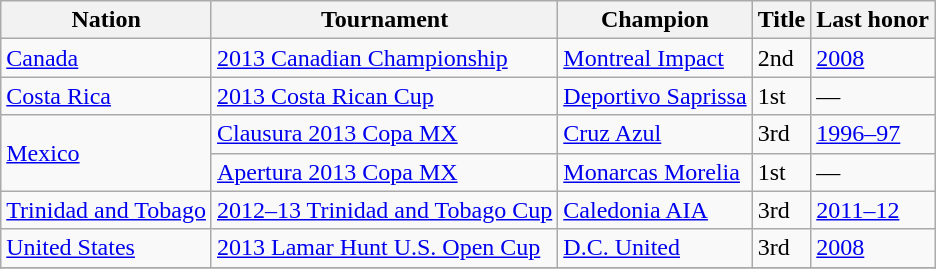<table class="wikitable sortable">
<tr>
<th>Nation</th>
<th>Tournament</th>
<th>Champion</th>
<th>Title</th>
<th>Last honor</th>
</tr>
<tr>
<td> <a href='#'>Canada</a></td>
<td><a href='#'>2013 Canadian Championship</a></td>
<td><a href='#'>Montreal Impact</a></td>
<td>2nd</td>
<td><a href='#'>2008</a></td>
</tr>
<tr>
<td> <a href='#'>Costa Rica</a></td>
<td><a href='#'>2013 Costa Rican Cup</a></td>
<td><a href='#'>Deportivo Saprissa</a></td>
<td>1st</td>
<td>—</td>
</tr>
<tr>
<td rowspan=2> <a href='#'>Mexico</a></td>
<td><a href='#'>Clausura 2013 Copa MX</a></td>
<td><a href='#'>Cruz Azul</a></td>
<td>3rd</td>
<td><a href='#'>1996–97</a></td>
</tr>
<tr>
<td><a href='#'>Apertura 2013 Copa MX</a></td>
<td><a href='#'>Monarcas Morelia</a></td>
<td>1st</td>
<td>—</td>
</tr>
<tr>
<td> <a href='#'>Trinidad and Tobago</a></td>
<td><a href='#'>2012–13 Trinidad and Tobago Cup</a></td>
<td><a href='#'>Caledonia AIA</a></td>
<td>3rd</td>
<td><a href='#'>2011–12</a></td>
</tr>
<tr>
<td> <a href='#'>United States</a></td>
<td><a href='#'>2013 Lamar Hunt U.S. Open Cup</a></td>
<td><a href='#'>D.C. United</a></td>
<td>3rd</td>
<td><a href='#'>2008</a></td>
</tr>
<tr>
</tr>
</table>
